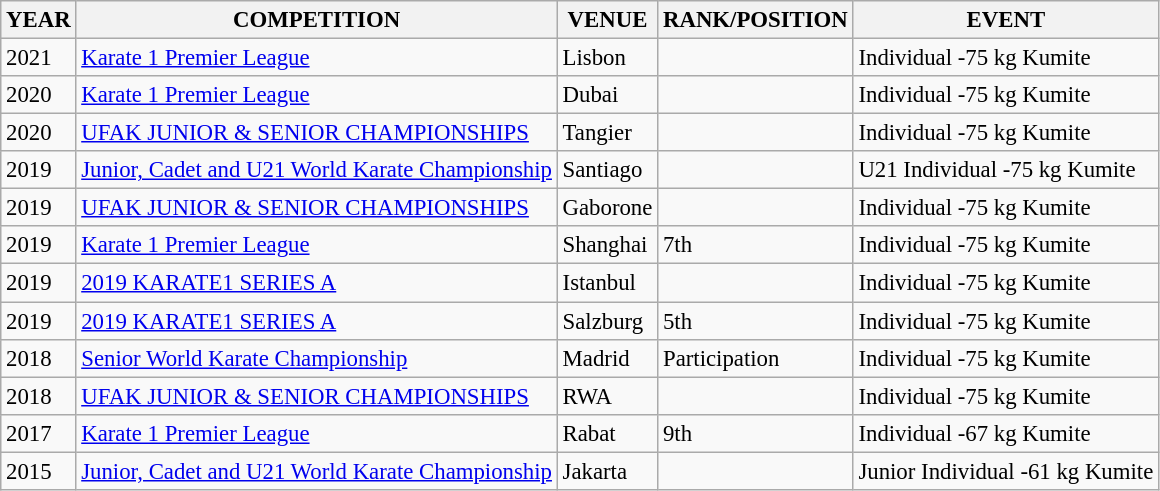<table class="wikitable sortable" style="font-size: 95%;">
<tr>
<th>YEAR</th>
<th>COMPETITION</th>
<th>VENUE</th>
<th>RANK/POSITION</th>
<th>EVENT</th>
</tr>
<tr>
<td>2021</td>
<td><a href='#'>Karate 1 Premier League</a></td>
<td>Lisbon </td>
<td></td>
<td>Individual -75 kg Kumite</td>
</tr>
<tr>
<td>2020</td>
<td><a href='#'>Karate 1 Premier League</a></td>
<td>Dubai </td>
<td></td>
<td>Individual -75 kg Kumite</td>
</tr>
<tr>
<td>2020</td>
<td><a href='#'>UFAK JUNIOR & SENIOR CHAMPIONSHIPS</a></td>
<td>Tangier </td>
<td></td>
<td>Individual -75 kg Kumite</td>
</tr>
<tr>
<td>2019</td>
<td><a href='#'>Junior, Cadet and U21 World Karate Championship</a></td>
<td>Santiago </td>
<td></td>
<td>U21 Individual -75 kg Kumite</td>
</tr>
<tr>
<td>2019</td>
<td><a href='#'>UFAK JUNIOR & SENIOR CHAMPIONSHIPS</a></td>
<td>Gaborone </td>
<td></td>
<td>Individual -75 kg Kumite</td>
</tr>
<tr>
<td>2019</td>
<td><a href='#'>Karate 1 Premier League</a></td>
<td>Shanghai </td>
<td>7th</td>
<td>Individual -75 kg Kumite</td>
</tr>
<tr>
<td>2019</td>
<td><a href='#'>2019 KARATE1 SERIES A</a></td>
<td>Istanbul </td>
<td></td>
<td>Individual -75 kg Kumite</td>
</tr>
<tr>
<td>2019</td>
<td><a href='#'>2019 KARATE1 SERIES A</a></td>
<td>Salzburg </td>
<td>5th</td>
<td>Individual -75 kg Kumite</td>
</tr>
<tr>
<td>2018</td>
<td><a href='#'>Senior World Karate Championship</a></td>
<td>Madrid </td>
<td>Participation</td>
<td>Individual -75 kg Kumite</td>
</tr>
<tr>
<td>2018</td>
<td><a href='#'>UFAK JUNIOR & SENIOR CHAMPIONSHIPS</a></td>
<td>RWA </td>
<td></td>
<td>Individual -75 kg Kumite</td>
</tr>
<tr>
<td>2017</td>
<td><a href='#'>Karate 1 Premier League</a></td>
<td>Rabat </td>
<td>9th</td>
<td>Individual -67 kg Kumite</td>
</tr>
<tr>
<td>2015</td>
<td><a href='#'>Junior, Cadet and U21 World Karate Championship</a></td>
<td>Jakarta </td>
<td></td>
<td>Junior Individual -61 kg Kumite</td>
</tr>
</table>
